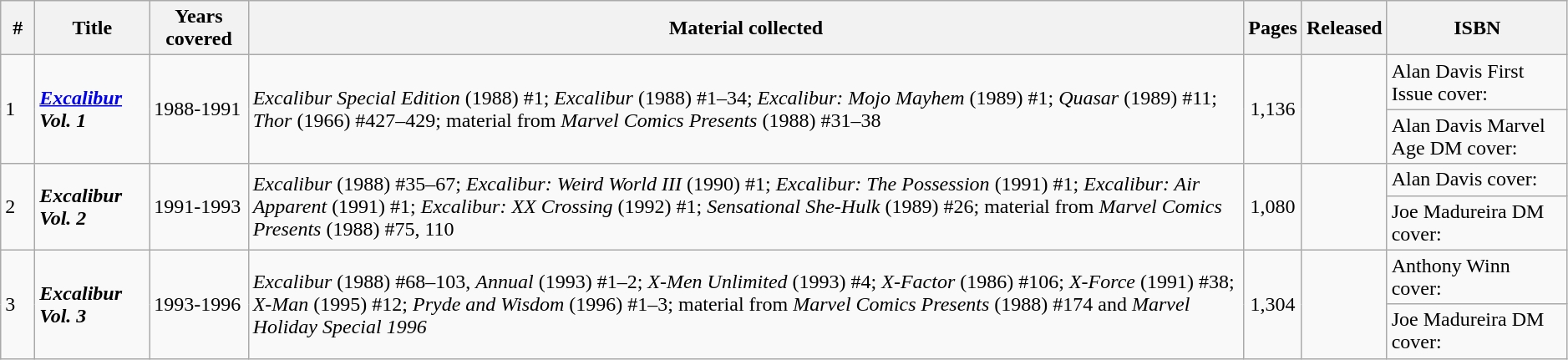<table class="wikitable sortable" width="99%">
<tr>
<th class="unsortable" width="20px">#</th>
<th>Title</th>
<th>Years covered</th>
<th class="unsortable">Material collected</th>
<th>Pages</th>
<th>Released</th>
<th class="unsortable">ISBN</th>
</tr>
<tr>
<td rowspan="2">1</td>
<td rowspan="2"><strong><em><a href='#'>Excalibur</a> Vol. 1</em></strong></td>
<td rowspan="2">1988-1991</td>
<td rowspan="2"><em>Excalibur Special Edition</em> (1988) #1; <em>Excalibur</em> (1988) #1–34; <em>Excalibur: Mojo Mayhem</em> (1989) #1; <em>Quasar</em> (1989) #11; <em>Thor</em> (1966) #427–429; material from <em>Marvel Comics Presents</em> (1988) #31–38</td>
<td rowspan="2" style="text-align: center;">1,136</td>
<td rowspan="2"></td>
<td>Alan Davis First Issue cover: </td>
</tr>
<tr>
<td>Alan Davis Marvel Age DM cover: </td>
</tr>
<tr>
<td rowspan="2">2</td>
<td rowspan="2"><strong><em>Excalibur Vol. 2</em></strong></td>
<td rowspan="2">1991-1993</td>
<td rowspan="2"><em>Excalibur</em> (1988) #35–67; <em>Excalibur: Weird World III</em> (1990) #1; <em>Excalibur: The Possession</em> (1991) #1; <em>Excalibur: Air Apparent</em> (1991) #1; <em>Excalibur: XX Crossing</em> (1992) #1; <em>Sensational She-Hulk</em> (1989) #26; material from <em>Marvel Comics Presents</em> (1988) #75, 110</td>
<td rowspan="2" style="text-align: center;">1,080</td>
<td rowspan="2"></td>
<td>Alan Davis cover: </td>
</tr>
<tr>
<td>Joe Madureira DM cover: </td>
</tr>
<tr>
<td rowspan="2">3</td>
<td rowspan="2"><strong><em>Excalibur Vol. 3</em></strong></td>
<td rowspan="2">1993-1996</td>
<td rowspan="2"><em>Excalibur</em> (1988) #68–103, <em>Annual</em> (1993) #1–2; <em>X-Men Unlimited</em> (1993) #4; <em>X-Factor</em> (1986) #106; <em>X-Force</em> (1991) #38; <em>X-Man</em> (1995) #12; <em>Pryde and Wisdom</em> (1996) #1–3; material from <em>Marvel Comics Presents</em> (1988) #174 and <em>Marvel Holiday Special 1996</em></td>
<td rowspan="2" style="text-align: center;">1,304</td>
<td rowspan="2"></td>
<td>Anthony Winn cover: </td>
</tr>
<tr>
<td>Joe Madureira DM cover: </td>
</tr>
</table>
